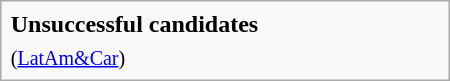<table class="infobox" width="300px">
<tr>
<td><strong>Unsuccessful candidates</strong></td>
</tr>
<tr>
<td> <small>(<a href='#'>LatAm&Car</a>)</small></td>
</tr>
</table>
